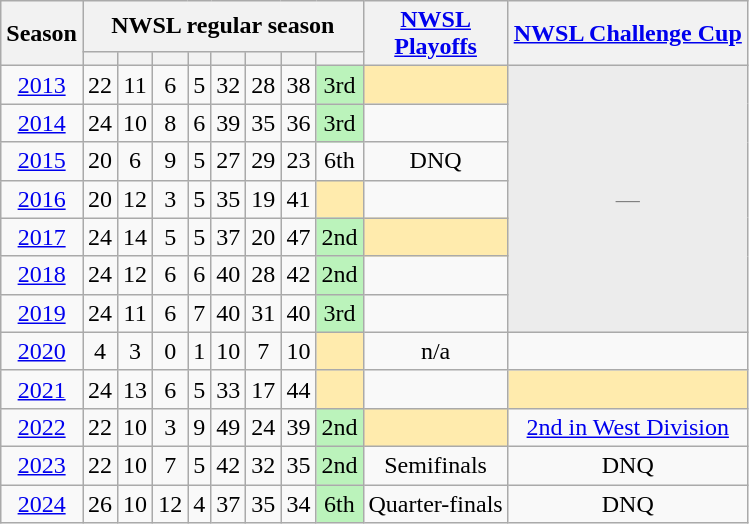<table class="wikitable sortable" style="text-align: center">
<tr>
<th rowspan="2" scope="col">Season</th>
<th colspan="8" class="unsortable">NWSL regular season</th>
<th rowspan="2" scope="col"><a href='#'>NWSL<br>Playoffs</a></th>
<th rowspan="2" scope="col"><a href='#'>NWSL Challenge Cup</a></th>
</tr>
<tr>
<th></th>
<th></th>
<th></th>
<th></th>
<th></th>
<th></th>
<th></th>
<th scope="col"></th>
</tr>
<tr>
<td><a href='#'>2013</a></td>
<td>22</td>
<td>11</td>
<td>6</td>
<td>5</td>
<td>32</td>
<td>28</td>
<td>38</td>
<td style="background:#BBF3BB;">3rd</td>
<td style="background:#ffebad;"><a href='#'></a></td>
<td rowspan="7" align="center" style="background:#ececec; color:gray ">—</td>
</tr>
<tr>
<td><a href='#'>2014</a></td>
<td>24</td>
<td>10</td>
<td>8</td>
<td>6</td>
<td>39</td>
<td>35</td>
<td>36</td>
<td style="background:#BBF3BB;">3rd</td>
<td><a href='#'></a></td>
</tr>
<tr>
<td><a href='#'>2015</a></td>
<td>20</td>
<td>6</td>
<td>9</td>
<td>5</td>
<td>27</td>
<td>29</td>
<td>23</td>
<td>6th</td>
<td>DNQ</td>
</tr>
<tr>
<td><a href='#'>2016</a></td>
<td>20</td>
<td>12</td>
<td>3</td>
<td>5</td>
<td>35</td>
<td>19</td>
<td>41</td>
<td style="background:#ffebad;"><a href='#'></a></td>
<td><a href='#'></a></td>
</tr>
<tr>
<td><a href='#'>2017</a></td>
<td>24</td>
<td>14</td>
<td>5</td>
<td>5</td>
<td>37</td>
<td>20</td>
<td>47</td>
<td style="background:#BBF3BB;">2nd</td>
<td style="background:#ffebad;"><a href='#'></a></td>
</tr>
<tr>
<td><a href='#'>2018</a></td>
<td>24</td>
<td>12</td>
<td>6</td>
<td>6</td>
<td>40</td>
<td>28</td>
<td>42</td>
<td style="background:#BBF3BB;">2nd</td>
<td></td>
</tr>
<tr>
<td><a href='#'>2019</a></td>
<td>24</td>
<td>11</td>
<td>6</td>
<td>7</td>
<td>40</td>
<td>31</td>
<td>40</td>
<td style="background:#BBF3BB;">3rd</td>
<td></td>
</tr>
<tr>
<td><a href='#'>2020</a></td>
<td>4</td>
<td>3</td>
<td>0</td>
<td>1</td>
<td>10</td>
<td>7</td>
<td>10</td>
<td style="background:#ffebad;"></td>
<td>n/a</td>
<td><a href='#'></a></td>
</tr>
<tr>
<td><a href='#'>2021</a></td>
<td>24</td>
<td>13</td>
<td>6</td>
<td>5</td>
<td>33</td>
<td>17</td>
<td>44</td>
<td style="background:#ffebad;"><a href='#'></a></td>
<td></td>
<td style="background:#ffebad;"><a href='#'></a></td>
</tr>
<tr>
<td><a href='#'>2022</a></td>
<td>22</td>
<td>10</td>
<td>3</td>
<td>9</td>
<td>49</td>
<td>24</td>
<td>39</td>
<td style="background:#BBF3BB;">2nd</td>
<td style="background:#ffebad;"><a href='#'></a></td>
<td><a href='#'>2nd in West Division</a></td>
</tr>
<tr>
<td><a href='#'>2023</a></td>
<td>22</td>
<td>10</td>
<td>7</td>
<td>5</td>
<td>42</td>
<td>32</td>
<td>35</td>
<td style="background:#BBF3BB;">2nd</td>
<td>Semifinals</td>
<td>DNQ</td>
</tr>
<tr>
<td><a href='#'>2024</a></td>
<td>26</td>
<td>10</td>
<td>12</td>
<td>4</td>
<td>37</td>
<td>35</td>
<td>34</td>
<td style="background:#BBF3BB;">6th</td>
<td>Quarter-finals</td>
<td>DNQ</td>
</tr>
</table>
